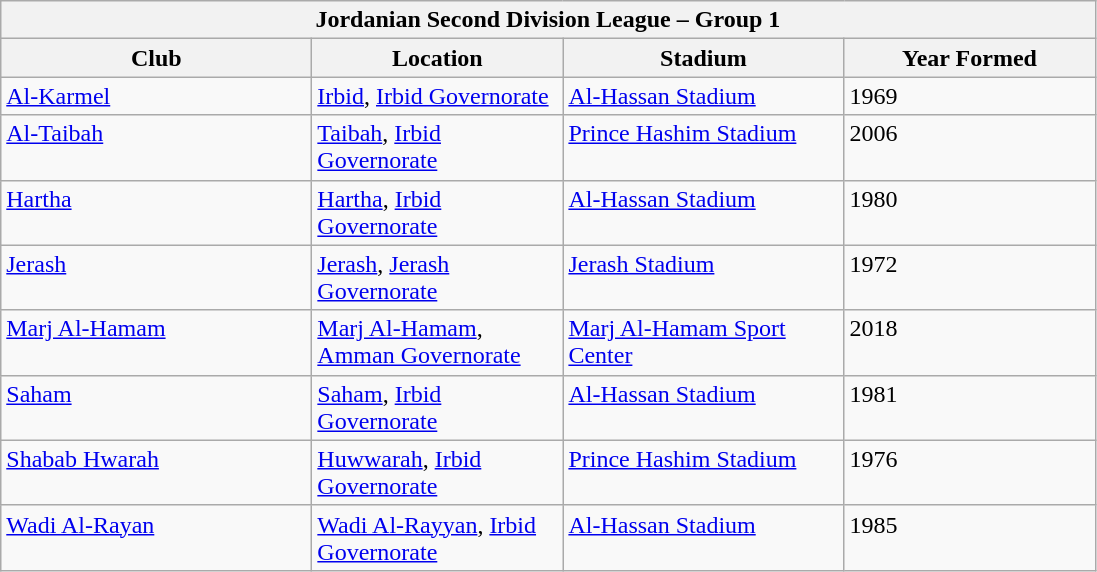<table class="wikitable">
<tr>
<th colspan="4">Jordanian Second Division League – Group 1</th>
</tr>
<tr>
<th style="width:200px;">Club</th>
<th style="width:160px;">Location</th>
<th style="width:180px;">Stadium</th>
<th style="width:160px;">Year Formed</th>
</tr>
<tr style="vertical-align:top;">
<td><a href='#'>Al-Karmel</a></td>
<td><a href='#'>Irbid</a>, <a href='#'>Irbid Governorate</a></td>
<td><a href='#'>Al-Hassan Stadium</a></td>
<td>1969</td>
</tr>
<tr style="vertical-align:top;">
<td><a href='#'>Al-Taibah</a></td>
<td><a href='#'>Taibah</a>, <a href='#'>Irbid Governorate</a></td>
<td><a href='#'>Prince Hashim Stadium</a></td>
<td>2006</td>
</tr>
<tr style="vertical-align:top;">
<td><a href='#'>Hartha</a></td>
<td><a href='#'>Hartha</a>, <a href='#'>Irbid Governorate</a></td>
<td><a href='#'>Al-Hassan Stadium</a></td>
<td>1980</td>
</tr>
<tr style="vertical-align:top;">
<td><a href='#'>Jerash</a></td>
<td><a href='#'>Jerash</a>, <a href='#'>Jerash Governorate</a></td>
<td><a href='#'>Jerash Stadium</a></td>
<td>1972</td>
</tr>
<tr style="vertical-align:top;">
<td><a href='#'>Marj Al-Hamam</a></td>
<td><a href='#'>Marj Al-Hamam</a>, <a href='#'>Amman Governorate</a></td>
<td><a href='#'>Marj Al-Hamam Sport Center</a></td>
<td>2018</td>
</tr>
<tr style="vertical-align:top;">
<td><a href='#'>Saham</a></td>
<td><a href='#'>Saham</a>, <a href='#'>Irbid Governorate</a></td>
<td><a href='#'>Al-Hassan Stadium</a></td>
<td>1981</td>
</tr>
<tr style="vertical-align:top;">
<td><a href='#'>Shabab Hwarah</a></td>
<td><a href='#'>Huwwarah</a>, <a href='#'>Irbid Governorate</a></td>
<td><a href='#'>Prince Hashim Stadium</a></td>
<td>1976</td>
</tr>
<tr style="vertical-align:top;">
<td><a href='#'>Wadi Al-Rayan</a></td>
<td><a href='#'>Wadi Al-Rayyan</a>, <a href='#'>Irbid Governorate</a></td>
<td><a href='#'>Al-Hassan Stadium</a></td>
<td>1985</td>
</tr>
</table>
